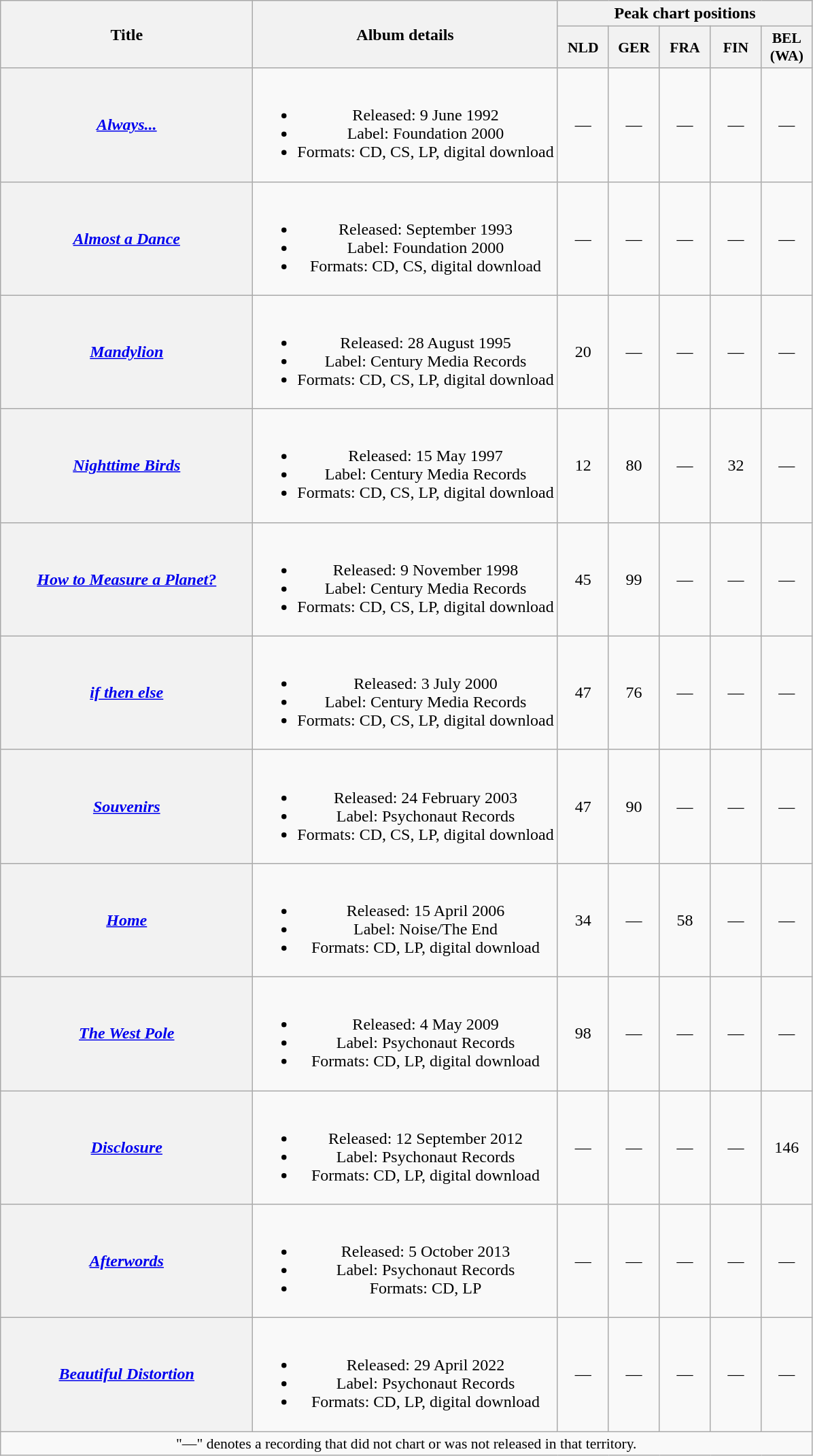<table class="wikitable plainrowheaders" style="text-align:center;">
<tr>
<th scope="col" rowspan="2" style="width:15em;">Title</th>
<th scope="col" rowspan="2">Album details</th>
<th scope="col" colspan="5">Peak chart positions</th>
</tr>
<tr>
<th scope="col" style="width:3em;font-size:90%;">NLD<br></th>
<th scope="col" style="width:3em;font-size:90%;">GER<br></th>
<th scope="col" style="width:3em;font-size:90%;">FRA<br></th>
<th scope="col" style="width:3em;font-size:90%;">FIN<br></th>
<th scope="col" style="width:3em;font-size:90%;">BEL (WA)<br></th>
</tr>
<tr>
<th scope="row"><em><a href='#'>Always...</a></em></th>
<td><br><ul><li>Released: 9 June 1992</li><li>Label: Foundation 2000</li><li>Formats: CD, CS, LP, digital download</li></ul></td>
<td>—</td>
<td>—</td>
<td>—</td>
<td>—</td>
<td>—</td>
</tr>
<tr>
<th scope="row"><em><a href='#'>Almost a Dance</a></em></th>
<td><br><ul><li>Released: September 1993</li><li>Label: Foundation 2000</li><li>Formats: CD, CS, digital download</li></ul></td>
<td>—</td>
<td>—</td>
<td>—</td>
<td>—</td>
<td>—</td>
</tr>
<tr>
<th scope="row"><em><a href='#'>Mandylion</a></em></th>
<td><br><ul><li>Released: 28 August 1995</li><li>Label: Century Media Records</li><li>Formats: CD, CS, LP, digital download</li></ul></td>
<td>20</td>
<td>—</td>
<td>—</td>
<td>—</td>
<td>—</td>
</tr>
<tr>
<th scope="row"><em><a href='#'>Nighttime Birds</a></em></th>
<td><br><ul><li>Released: 15 May 1997</li><li>Label: Century Media Records</li><li>Formats: CD, CS, LP, digital download</li></ul></td>
<td>12</td>
<td>80</td>
<td>—</td>
<td>32</td>
<td>—</td>
</tr>
<tr>
<th scope="row"><em><a href='#'>How to Measure a Planet?</a></em></th>
<td><br><ul><li>Released: 9 November 1998</li><li>Label: Century Media Records</li><li>Formats: CD, CS, LP, digital download</li></ul></td>
<td>45</td>
<td>99</td>
<td>—</td>
<td>—</td>
<td>—</td>
</tr>
<tr>
<th scope="row"><em><a href='#'>if then else</a></em></th>
<td><br><ul><li>Released: 3 July 2000</li><li>Label: Century Media Records</li><li>Formats: CD, CS, LP, digital download</li></ul></td>
<td>47</td>
<td>76</td>
<td>—</td>
<td>—</td>
<td>—</td>
</tr>
<tr>
<th scope="row"><em><a href='#'>Souvenirs</a></em></th>
<td><br><ul><li>Released: 24 February 2003</li><li>Label: Psychonaut Records</li><li>Formats: CD, CS, LP, digital download</li></ul></td>
<td>47</td>
<td>90</td>
<td>—</td>
<td>—</td>
<td>—</td>
</tr>
<tr>
<th scope="row"><em><a href='#'>Home</a></em></th>
<td><br><ul><li>Released: 15 April 2006</li><li>Label: Noise/The End</li><li>Formats: CD, LP, digital download</li></ul></td>
<td>34</td>
<td>—</td>
<td>58</td>
<td>—</td>
<td>—</td>
</tr>
<tr>
<th scope="row"><em><a href='#'>The West Pole</a></em></th>
<td><br><ul><li>Released: 4 May 2009</li><li>Label: Psychonaut Records</li><li>Formats: CD, LP, digital download</li></ul></td>
<td>98</td>
<td>—</td>
<td>—</td>
<td>—</td>
<td>—</td>
</tr>
<tr>
<th scope="row"><em><a href='#'>Disclosure</a></em></th>
<td><br><ul><li>Released: 12 September 2012</li><li>Label: Psychonaut Records</li><li>Formats: CD, LP, digital download</li></ul></td>
<td>—</td>
<td>—</td>
<td>—</td>
<td>—</td>
<td>146</td>
</tr>
<tr>
<th scope="row"><em><a href='#'>Afterwords</a></em></th>
<td><br><ul><li>Released: 5 October 2013</li><li>Label: Psychonaut Records</li><li>Formats: CD, LP</li></ul></td>
<td>—</td>
<td>—</td>
<td>—</td>
<td>—</td>
<td>—</td>
</tr>
<tr>
<th scope="row"><em><a href='#'>Beautiful Distortion</a></em></th>
<td><br><ul><li>Released: 29 April 2022</li><li>Label: Psychonaut Records</li><li>Formats: CD, LP, digital download</li></ul></td>
<td>—</td>
<td>—</td>
<td>—</td>
<td>—</td>
<td>—</td>
</tr>
<tr>
<td colspan="10" style="font-size:90%">"—" denotes a recording that did not chart or was not released in that territory.</td>
</tr>
</table>
